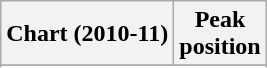<table class="wikitable">
<tr>
<th>Chart (2010-11)</th>
<th>Peak<br>position</th>
</tr>
<tr>
</tr>
<tr>
</tr>
<tr>
</tr>
</table>
